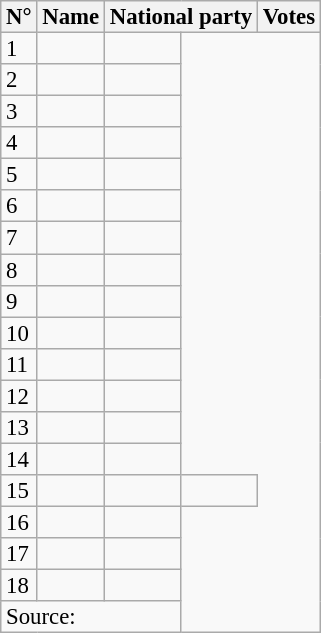<table class="wikitable sortable" style="font-size:95%;line-height:14px;">
<tr>
<th>N°</th>
<th>Name</th>
<th colspan="2">National party</th>
<th>Votes</th>
</tr>
<tr>
<td>1</td>
<td></td>
<td></td>
</tr>
<tr>
<td>2</td>
<td><em></em></td>
<td></td>
</tr>
<tr>
<td>3</td>
<td><em></em></td>
<td></td>
</tr>
<tr>
<td>4</td>
<td><em></em></td>
<td></td>
</tr>
<tr>
<td>5</td>
<td><em></em></td>
<td></td>
</tr>
<tr>
<td>6</td>
<td></td>
<td></td>
</tr>
<tr>
<td>7</td>
<td></td>
<td></td>
</tr>
<tr>
<td>8</td>
<td></td>
<td></td>
</tr>
<tr>
<td>9</td>
<td></td>
<td></td>
</tr>
<tr>
<td>10</td>
<td></td>
<td></td>
</tr>
<tr>
<td>11</td>
<td></td>
<td></td>
</tr>
<tr>
<td>12</td>
<td></td>
<td></td>
</tr>
<tr>
<td>13</td>
<td></td>
<td></td>
</tr>
<tr>
<td>14</td>
<td></td>
<td></td>
</tr>
<tr>
<td>15</td>
<td></td>
<td></td>
<td></td>
</tr>
<tr>
<td>16</td>
<td></td>
<td></td>
</tr>
<tr>
<td>17</td>
<td></td>
<td></td>
</tr>
<tr>
<td>18</td>
<td></td>
<td></td>
</tr>
<tr>
<td colspan="3">Source: </td>
</tr>
</table>
